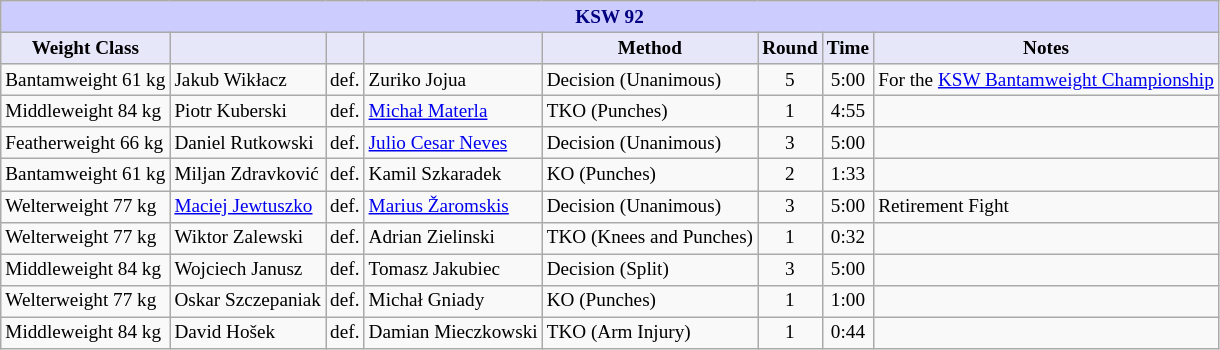<table class="wikitable" style="font-size: 80%;">
<tr>
<th colspan="8" style="background-color: #ccf; color: #000080; text-align: center;"><strong>KSW 92</strong></th>
</tr>
<tr>
<th colspan="1" style="background-color: #E6E8FA; color: #000000; text-align: center;">Weight Class</th>
<th colspan="1" style="background-color: #E6E8FA; color: #000000; text-align: center;"></th>
<th colspan="1" style="background-color: #E6E8FA; color: #000000; text-align: center;"></th>
<th colspan="1" style="background-color: #E6E8FA; color: #000000; text-align: center;"></th>
<th colspan="1" style="background-color: #E6E8FA; color: #000000; text-align: center;">Method</th>
<th colspan="1" style="background-color: #E6E8FA; color: #000000; text-align: center;">Round</th>
<th colspan="1" style="background-color: #E6E8FA; color: #000000; text-align: center;">Time</th>
<th colspan="1" style="background-color: #E6E8FA; color: #000000; text-align: center;">Notes</th>
</tr>
<tr>
<td>Bantamweight 61 kg</td>
<td> Jakub Wikłacz</td>
<td align=center>def.</td>
<td> Zuriko Jojua</td>
<td>Decision (Unanimous)</td>
<td align=center>5</td>
<td align=center>5:00</td>
<td>For the <a href='#'>KSW Bantamweight Championship</a></td>
</tr>
<tr>
<td>Middleweight 84 kg</td>
<td> Piotr Kuberski</td>
<td align=center>def.</td>
<td> <a href='#'>Michał Materla</a></td>
<td>TKO (Punches)</td>
<td align=center>1</td>
<td align=center>4:55</td>
<td></td>
</tr>
<tr>
<td>Featherweight 66 kg</td>
<td> Daniel Rutkowski</td>
<td align=center>def.</td>
<td> <a href='#'>Julio Cesar Neves</a></td>
<td>Decision (Unanimous)</td>
<td align=center>3</td>
<td align=center>5:00</td>
<td></td>
</tr>
<tr>
<td>Bantamweight 61 kg</td>
<td> Miljan Zdravković</td>
<td align=center>def.</td>
<td> Kamil Szkaradek</td>
<td>KO (Punches)</td>
<td align=center>2</td>
<td align=center>1:33</td>
<td></td>
</tr>
<tr>
<td>Welterweight 77 kg</td>
<td> <a href='#'>Maciej Jewtuszko</a></td>
<td align=center>def.</td>
<td> <a href='#'>Marius Žaromskis</a></td>
<td>Decision (Unanimous)</td>
<td align=center>3</td>
<td align=center>5:00</td>
<td>Retirement Fight</td>
</tr>
<tr>
<td>Welterweight 77 kg</td>
<td> Wiktor Zalewski</td>
<td align=center>def.</td>
<td> Adrian Zielinski</td>
<td>TKO (Knees and Punches)</td>
<td align=center>1</td>
<td align=center>0:32</td>
<td></td>
</tr>
<tr>
<td>Middleweight 84 kg</td>
<td> Wojciech Janusz</td>
<td align=center>def.</td>
<td> Tomasz Jakubiec</td>
<td>Decision (Split)</td>
<td align=center>3</td>
<td align=center>5:00</td>
<td></td>
</tr>
<tr>
<td>Welterweight 77 kg</td>
<td> Oskar Szczepaniak</td>
<td align=center>def.</td>
<td> Michał Gniady</td>
<td>KO (Punches)</td>
<td align=center>1</td>
<td align=center>1:00</td>
<td></td>
</tr>
<tr>
<td>Middleweight 84 kg</td>
<td> David Hošek</td>
<td align=center>def.</td>
<td> Damian Mieczkowski</td>
<td>TKO (Arm Injury)</td>
<td align=center>1</td>
<td align=center>0:44</td>
<td></td>
</tr>
</table>
